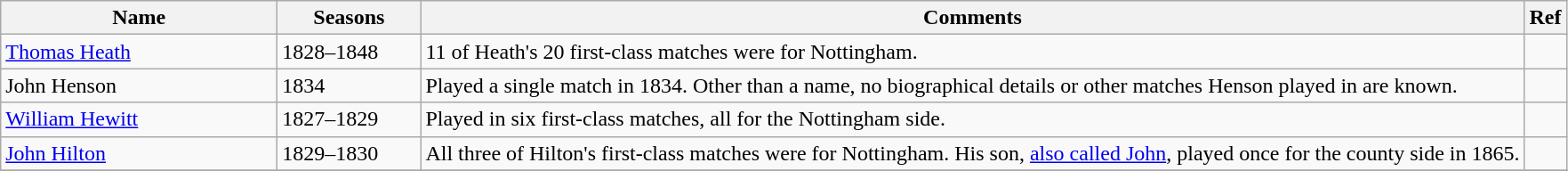<table class="wikitable">
<tr>
<th style="width:200px">Name</th>
<th style="width: 100px">Seasons</th>
<th>Comments</th>
<th>Ref</th>
</tr>
<tr>
<td><a href='#'>Thomas Heath</a></td>
<td>1828–1848</td>
<td>11 of Heath's 20 first-class matches were for Nottingham.</td>
<td></td>
</tr>
<tr>
<td>John Henson</td>
<td>1834</td>
<td>Played a single match in 1834. Other than a name, no biographical details or other matches Henson played in are known.</td>
<td></td>
</tr>
<tr>
<td><a href='#'>William Hewitt</a></td>
<td>1827–1829</td>
<td>Played in six first-class matches, all for the Nottingham side.</td>
<td></td>
</tr>
<tr>
<td><a href='#'>John Hilton</a></td>
<td>1829–1830</td>
<td>All three of Hilton's first-class matches were for Nottingham. His son, <a href='#'>also called John</a>, played once for the county side in 1865.</td>
<td></td>
</tr>
<tr>
</tr>
</table>
